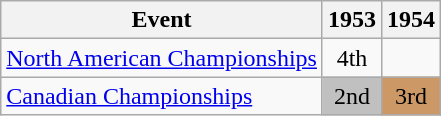<table class="wikitable">
<tr>
<th>Event</th>
<th>1953</th>
<th>1954</th>
</tr>
<tr>
<td><a href='#'>North American Championships</a></td>
<td align="center">4th</td>
<td></td>
</tr>
<tr>
<td><a href='#'>Canadian Championships</a></td>
<td align="center" bgcolor="silver">2nd</td>
<td align="center" bgcolor="cc9966">3rd</td>
</tr>
</table>
